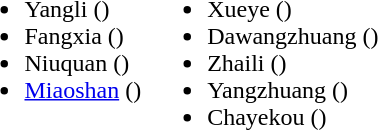<table>
<tr>
<td valign="top"><br><ul><li>Yangli ()</li><li>Fangxia ()</li><li>Niuquan ()</li><li><a href='#'>Miaoshan</a> ()</li></ul></td>
<td valign="top"><br><ul><li>Xueye ()</li><li>Dawangzhuang ()</li><li>Zhaili ()</li><li>Yangzhuang ()</li><li>Chayekou ()</li></ul></td>
</tr>
</table>
